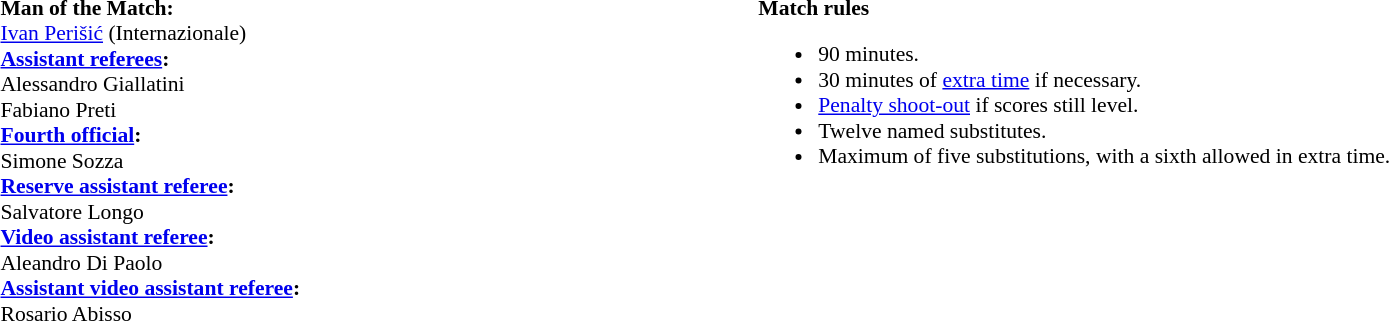<table width=100% style="font-size:90%">
<tr>
<td style="width:40%; vertical-align:top;"><br><strong>Man of the Match:</strong>
<br><a href='#'>Ivan Perišić</a> (Internazionale)<br><strong><a href='#'>Assistant referees</a>:</strong>
<br>Alessandro Giallatini
<br>Fabiano Preti
<br><strong><a href='#'>Fourth official</a>:</strong>
<br>Simone Sozza
<br><strong><a href='#'>Reserve assistant referee</a>:</strong>
<br>Salvatore Longo
<br><strong><a href='#'>Video assistant referee</a>:</strong>
<br>Aleandro Di Paolo
<br><strong><a href='#'>Assistant video assistant referee</a>:</strong>
<br>Rosario Abisso</td>
<td style="width:60%; vertical-align:top;"><br><strong>Match rules</strong><ul><li>90 minutes.</li><li>30 minutes of <a href='#'>extra time</a> if necessary.</li><li><a href='#'>Penalty shoot-out</a> if scores still level.</li><li>Twelve named substitutes.</li><li>Maximum of five substitutions, with a sixth allowed in extra time.</li></ul></td>
</tr>
</table>
